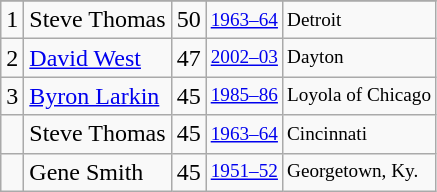<table class="wikitable">
<tr>
</tr>
<tr>
<td>1</td>
<td>Steve Thomas</td>
<td>50</td>
<td style="font-size:80%;"><a href='#'>1963–64</a></td>
<td style="font-size:80%;">Detroit</td>
</tr>
<tr>
<td>2</td>
<td><a href='#'>David West</a></td>
<td>47</td>
<td style="font-size:80%;"><a href='#'>2002–03</a></td>
<td style="font-size:80%;">Dayton</td>
</tr>
<tr>
<td>3</td>
<td><a href='#'>Byron Larkin</a></td>
<td>45</td>
<td style="font-size:80%;"><a href='#'>1985–86</a></td>
<td style="font-size:80%;">Loyola of Chicago</td>
</tr>
<tr>
<td></td>
<td>Steve Thomas</td>
<td>45</td>
<td style="font-size:80%;"><a href='#'>1963–64</a></td>
<td style="font-size:80%;">Cincinnati</td>
</tr>
<tr>
<td></td>
<td>Gene Smith</td>
<td>45</td>
<td style="font-size:80%;"><a href='#'>1951–52</a></td>
<td style="font-size:80%;">Georgetown, Ky.</td>
</tr>
</table>
